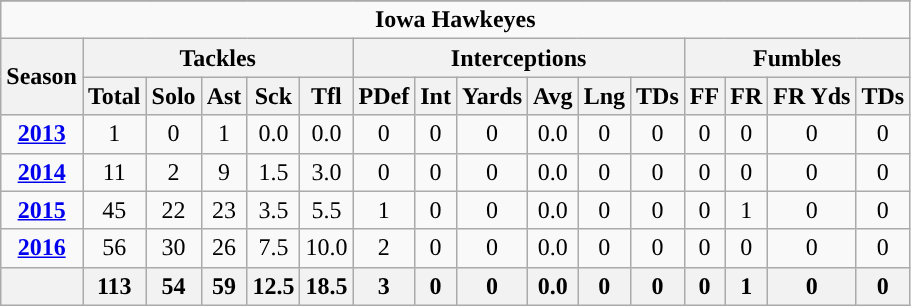<table class=wikitable style="text-align:center;">
<tr>
</tr>
<tr>
<td ! colspan="16"><div><strong>Iowa Hawkeyes</strong></div></td>
</tr>
<tr>
<th rowspan=2>Season</th>
<th colspan=5>Tackles</th>
<th colspan=6>Interceptions</th>
<th colspan=4>Fumbles</th>
</tr>
<tr>
<th>Total</th>
<th>Solo</th>
<th>Ast</th>
<th>Sck</th>
<th>Tfl</th>
<th>PDef</th>
<th>Int</th>
<th>Yards</th>
<th>Avg</th>
<th>Lng</th>
<th>TDs</th>
<th>FF</th>
<th>FR</th>
<th>FR Yds</th>
<th>TDs</th>
</tr>
<tr>
<td><strong><a href='#'>2013</a></strong></td>
<td>1</td>
<td>0</td>
<td>1</td>
<td>0.0</td>
<td>0.0</td>
<td>0</td>
<td>0</td>
<td>0</td>
<td>0.0</td>
<td>0</td>
<td>0</td>
<td>0</td>
<td>0</td>
<td>0</td>
<td>0</td>
</tr>
<tr>
<td><strong><a href='#'>2014</a></strong></td>
<td>11</td>
<td>2</td>
<td>9</td>
<td>1.5</td>
<td>3.0</td>
<td>0</td>
<td>0</td>
<td>0</td>
<td>0.0</td>
<td>0</td>
<td>0</td>
<td>0</td>
<td>0</td>
<td>0</td>
<td>0</td>
</tr>
<tr>
<td><strong><a href='#'>2015</a></strong></td>
<td>45</td>
<td>22</td>
<td>23</td>
<td>3.5</td>
<td>5.5</td>
<td>1</td>
<td>0</td>
<td>0</td>
<td>0.0</td>
<td>0</td>
<td>0</td>
<td>0</td>
<td>1</td>
<td>0</td>
<td>0</td>
</tr>
<tr>
<td><strong><a href='#'>2016</a></strong></td>
<td>56</td>
<td>30</td>
<td>26</td>
<td>7.5</td>
<td>10.0</td>
<td>2</td>
<td>0</td>
<td>0</td>
<td>0.0</td>
<td>0</td>
<td>0</td>
<td>0</td>
<td>0</td>
<td>0</td>
<td>0</td>
</tr>
<tr>
<th colspan=1></th>
<th>113</th>
<th>54</th>
<th>59</th>
<th>12.5</th>
<th>18.5</th>
<th>3</th>
<th>0</th>
<th>0</th>
<th>0.0</th>
<th>0</th>
<th>0</th>
<th>0</th>
<th>1</th>
<th>0</th>
<th>0</th>
</tr>
</table>
